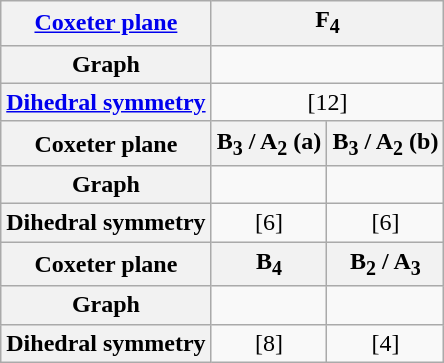<table class="wikitable floatright">
<tr style="text-align:center;">
<th><a href='#'>Coxeter plane</a></th>
<th colspan=2>F<sub>4</sub></th>
</tr>
<tr style="text-align:center;">
<th>Graph</th>
<td colspan=2></td>
</tr>
<tr style="text-align:center;">
<th><a href='#'>Dihedral symmetry</a></th>
<td colspan=2>[12]</td>
</tr>
<tr style="text-align:center;">
<th>Coxeter plane</th>
<th>B<sub>3</sub> / A<sub>2</sub> (a)</th>
<th>B<sub>3</sub> / A<sub>2</sub> (b)</th>
</tr>
<tr style="text-align:center;">
<th>Graph</th>
<td></td>
<td></td>
</tr>
<tr style="text-align:center;">
<th>Dihedral symmetry</th>
<td>[6]</td>
<td>[6]</td>
</tr>
<tr style="text-align:center;">
<th>Coxeter plane</th>
<th>B<sub>4</sub></th>
<th>B<sub>2</sub> / A<sub>3</sub></th>
</tr>
<tr style="text-align:center;">
<th>Graph</th>
<td></td>
<td></td>
</tr>
<tr style="text-align:center;">
<th>Dihedral symmetry</th>
<td>[8]</td>
<td>[4]</td>
</tr>
</table>
